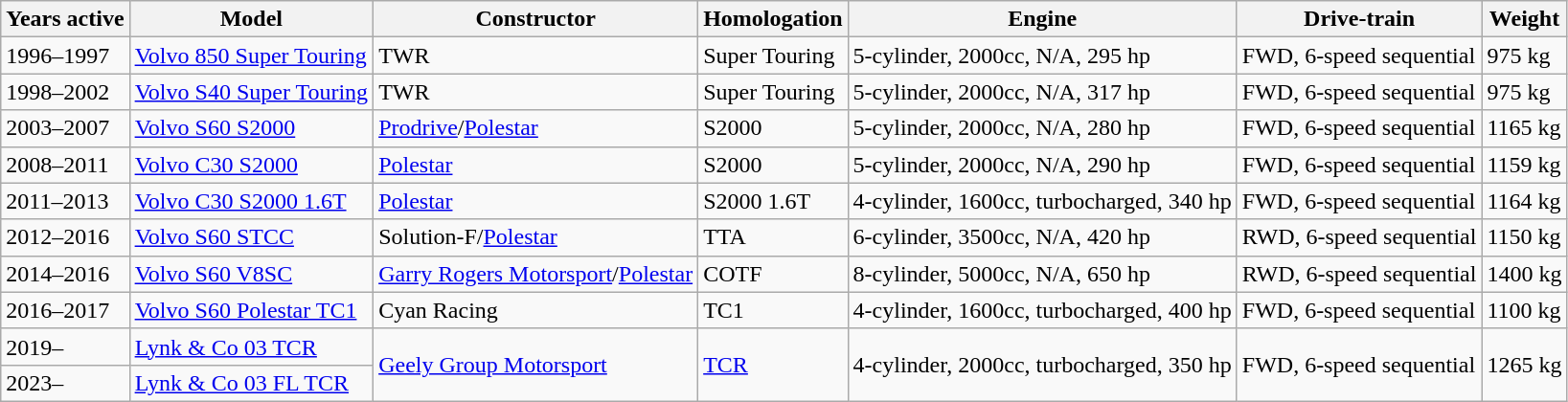<table class="wikitable">
<tr>
<th>Years active</th>
<th>Model</th>
<th>Constructor</th>
<th>Homologation</th>
<th>Engine</th>
<th>Drive-train</th>
<th>Weight</th>
</tr>
<tr>
<td>1996–1997</td>
<td><a href='#'>Volvo 850 Super Touring</a></td>
<td>TWR</td>
<td>Super Touring</td>
<td>5-cylinder, 2000cc, N/A, 295 hp</td>
<td>FWD, 6-speed sequential</td>
<td>975 kg</td>
</tr>
<tr>
<td>1998–2002</td>
<td><a href='#'>Volvo S40 Super Touring</a></td>
<td>TWR</td>
<td>Super Touring</td>
<td>5-cylinder, 2000cc, N/A, 317 hp</td>
<td>FWD, 6-speed sequential</td>
<td>975 kg</td>
</tr>
<tr>
<td>2003–2007</td>
<td><a href='#'>Volvo S60 S2000</a></td>
<td><a href='#'>Prodrive</a>/<a href='#'>Polestar</a></td>
<td>S2000</td>
<td>5-cylinder, 2000cc, N/A, 280 hp</td>
<td>FWD, 6-speed sequential</td>
<td>1165 kg</td>
</tr>
<tr>
<td>2008–2011</td>
<td><a href='#'>Volvo C30 S2000</a></td>
<td><a href='#'>Polestar</a></td>
<td>S2000</td>
<td>5-cylinder, 2000cc, N/A, 290 hp</td>
<td>FWD, 6-speed sequential</td>
<td>1159 kg</td>
</tr>
<tr>
<td>2011–2013</td>
<td><a href='#'>Volvo C30 S2000 1.6T</a></td>
<td><a href='#'>Polestar</a></td>
<td>S2000 1.6T</td>
<td>4-cylinder, 1600cc, turbocharged, 340 hp</td>
<td>FWD, 6-speed sequential</td>
<td>1164 kg</td>
</tr>
<tr>
<td>2012–2016</td>
<td><a href='#'>Volvo S60 STCC</a></td>
<td>Solution-F/<a href='#'>Polestar</a></td>
<td>TTA</td>
<td>6-cylinder, 3500cc, N/A, 420 hp</td>
<td>RWD, 6-speed sequential</td>
<td>1150 kg</td>
</tr>
<tr>
<td>2014–2016</td>
<td><a href='#'>Volvo S60 V8SC</a></td>
<td><a href='#'>Garry Rogers Motorsport</a>/<a href='#'>Polestar</a></td>
<td>COTF</td>
<td>8-cylinder, 5000cc, N/A, 650 hp</td>
<td>RWD, 6-speed sequential</td>
<td>1400 kg</td>
</tr>
<tr>
<td>2016–2017</td>
<td><a href='#'>Volvo S60 Polestar TC1</a></td>
<td>Cyan Racing</td>
<td>TC1</td>
<td>4-cylinder, 1600cc, turbocharged, 400 hp</td>
<td>FWD, 6-speed sequential</td>
<td>1100 kg</td>
</tr>
<tr>
<td>2019–</td>
<td><a href='#'>Lynk & Co 03 TCR</a></td>
<td rowspan="2"><a href='#'>Geely Group Motorsport</a></td>
<td rowspan="2"><a href='#'>TCR</a></td>
<td rowspan="2">4-cylinder, 2000cc, turbocharged, 350 hp</td>
<td rowspan="2">FWD, 6-speed sequential</td>
<td rowspan="2">1265 kg</td>
</tr>
<tr>
<td>2023–</td>
<td><a href='#'>Lynk & Co 03 FL TCR</a></td>
</tr>
</table>
